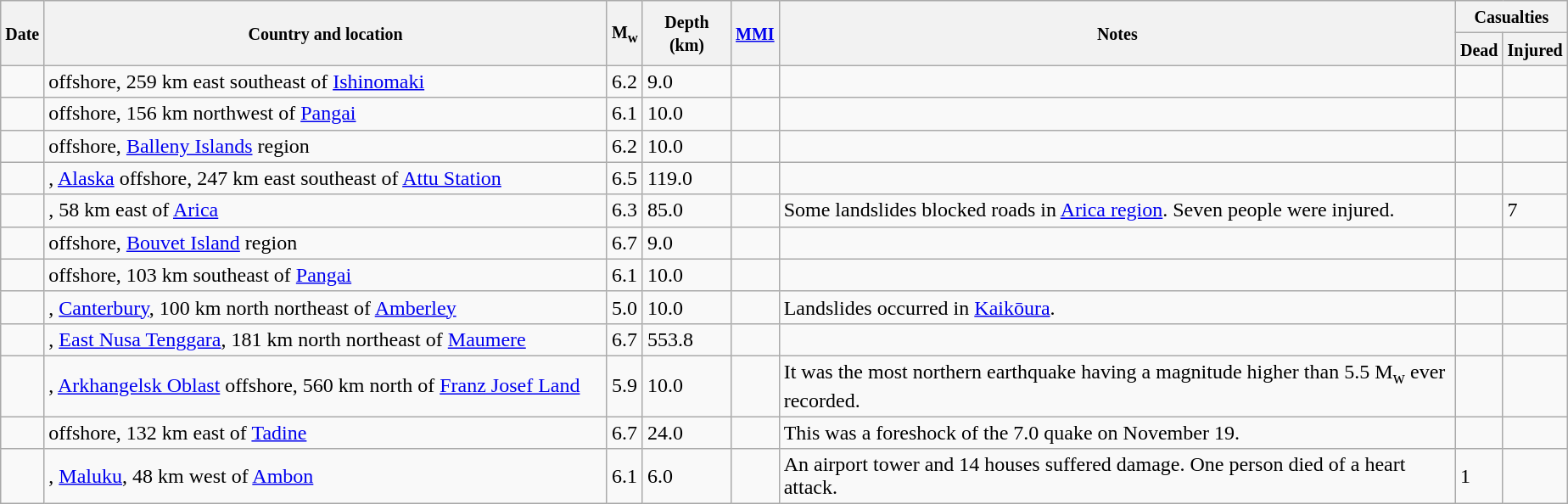<table class="wikitable sortable sort-under" style="border:1px black; margin-left:1em;">
<tr>
<th rowspan="2"><small>Date</small></th>
<th rowspan="2" style="width: 435px"><small>Country and location</small></th>
<th rowspan="2"><small>M<sub>w</sub></small></th>
<th rowspan="2"><small>Depth (km)</small></th>
<th rowspan="2"><small><a href='#'>MMI</a></small></th>
<th rowspan="2" class="unsortable"><small>Notes</small></th>
<th colspan="2"><small>Casualties</small></th>
</tr>
<tr>
<th><small>Dead</small></th>
<th><small>Injured</small></th>
</tr>
<tr>
<td></td>
<td> offshore, 259 km east southeast of <a href='#'>Ishinomaki</a></td>
<td>6.2</td>
<td>9.0</td>
<td></td>
<td></td>
<td></td>
<td></td>
</tr>
<tr>
<td></td>
<td> offshore, 156 km northwest of <a href='#'>Pangai</a></td>
<td>6.1</td>
<td>10.0</td>
<td></td>
<td></td>
<td></td>
<td></td>
</tr>
<tr>
<td></td>
<td> offshore, <a href='#'>Balleny Islands</a> region</td>
<td>6.2</td>
<td>10.0</td>
<td></td>
<td></td>
<td></td>
<td></td>
</tr>
<tr>
<td></td>
<td>, <a href='#'>Alaska</a> offshore, 247 km east southeast of <a href='#'>Attu Station</a></td>
<td>6.5</td>
<td>119.0</td>
<td></td>
<td></td>
<td></td>
<td></td>
</tr>
<tr>
<td></td>
<td>, 58 km east of <a href='#'>Arica</a></td>
<td>6.3</td>
<td>85.0</td>
<td></td>
<td>Some landslides blocked roads in <a href='#'>Arica region</a>. Seven people were injured.</td>
<td></td>
<td>7</td>
</tr>
<tr>
<td></td>
<td> offshore, <a href='#'>Bouvet Island</a> region</td>
<td>6.7</td>
<td>9.0</td>
<td></td>
<td></td>
<td></td>
<td></td>
</tr>
<tr>
<td></td>
<td> offshore, 103 km southeast of <a href='#'>Pangai</a></td>
<td>6.1</td>
<td>10.0</td>
<td></td>
<td></td>
<td></td>
<td></td>
</tr>
<tr>
<td></td>
<td>, <a href='#'>Canterbury</a>, 100 km north northeast of <a href='#'>Amberley</a></td>
<td>5.0</td>
<td>10.0</td>
<td></td>
<td>Landslides occurred in <a href='#'>Kaikōura</a>.</td>
<td></td>
<td></td>
</tr>
<tr>
<td></td>
<td>, <a href='#'>East Nusa Tenggara</a>, 181 km north northeast of <a href='#'>Maumere</a></td>
<td>6.7</td>
<td>553.8</td>
<td></td>
<td></td>
<td></td>
<td></td>
</tr>
<tr>
<td></td>
<td>, <a href='#'>Arkhangelsk Oblast</a> offshore, 560 km north of <a href='#'>Franz Josef Land</a></td>
<td>5.9</td>
<td>10.0</td>
<td></td>
<td>It was the most northern earthquake having a magnitude higher than 5.5 M<sub>w</sub> ever recorded.</td>
<td></td>
<td></td>
</tr>
<tr>
<td></td>
<td> offshore, 132 km east of <a href='#'>Tadine</a></td>
<td>6.7</td>
<td>24.0</td>
<td></td>
<td>This was a foreshock of the 7.0 quake on November 19.</td>
<td></td>
<td></td>
</tr>
<tr>
<td></td>
<td>, <a href='#'>Maluku</a>, 48 km west of <a href='#'>Ambon</a></td>
<td>6.1</td>
<td>6.0</td>
<td></td>
<td>An airport tower and 14 houses suffered damage. One person died of a heart attack.</td>
<td>1</td>
<td></td>
</tr>
</table>
